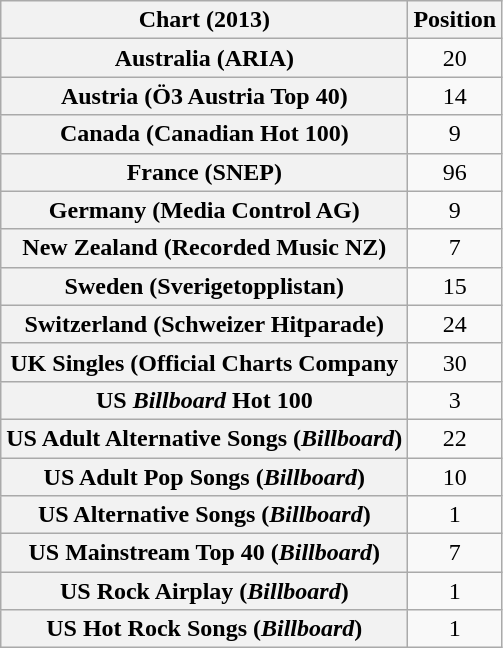<table class="wikitable plainrowheaders sortable" style="text-align:center;">
<tr>
<th>Chart (2013)</th>
<th>Position</th>
</tr>
<tr>
<th scope="row">Australia (ARIA)</th>
<td>20</td>
</tr>
<tr>
<th scope="row">Austria (Ö3 Austria Top 40)</th>
<td>14</td>
</tr>
<tr>
<th scope="row">Canada (Canadian Hot 100)</th>
<td>9</td>
</tr>
<tr>
<th scope="row">France (SNEP)</th>
<td>96</td>
</tr>
<tr>
<th scope="row">Germany (Media Control AG)</th>
<td>9</td>
</tr>
<tr>
<th scope="row">New Zealand (Recorded Music NZ)</th>
<td>7</td>
</tr>
<tr>
<th scope="row">Sweden (Sverigetopplistan)</th>
<td>15</td>
</tr>
<tr>
<th scope="row">Switzerland (Schweizer Hitparade)</th>
<td>24</td>
</tr>
<tr>
<th scope="row">UK Singles (Official Charts Company</th>
<td>30</td>
</tr>
<tr>
<th scope=row>US <em>Billboard</em> Hot 100</th>
<td>3</td>
</tr>
<tr>
<th scope="row">US Adult Alternative Songs (<em>Billboard</em>)</th>
<td>22</td>
</tr>
<tr>
<th scope="row">US Adult Pop Songs (<em>Billboard</em>)</th>
<td>10</td>
</tr>
<tr>
<th scope="row">US Alternative Songs (<em>Billboard</em>)</th>
<td>1</td>
</tr>
<tr>
<th scope="row">US Mainstream Top 40 (<em>Billboard</em>)</th>
<td>7</td>
</tr>
<tr>
<th scope="row">US Rock Airplay (<em>Billboard</em>)</th>
<td>1</td>
</tr>
<tr>
<th scope="row">US Hot Rock Songs (<em>Billboard</em>)</th>
<td>1</td>
</tr>
</table>
